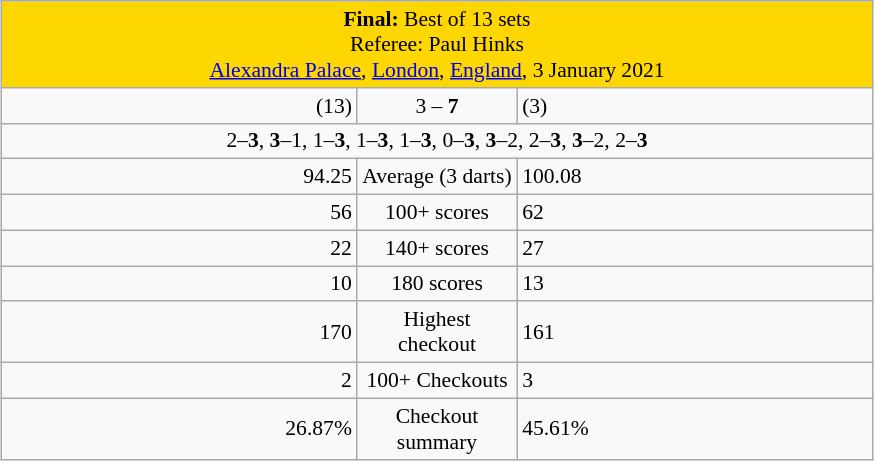<table class="wikitable" style="font-size: 90%; margin: 1em auto 1em auto;">
<tr>
<td colspan="3" align="center" bgcolor="#ffd700"><strong>Final:</strong> Best of 13 sets<br> Referee: Paul Hinks<br><a href='#'>Alexandra Palace</a>, <a href='#'>London</a>, <a href='#'>England</a>, 3 January 2021</td>
</tr>
<tr>
<td width="230" align="right">(13) </td>
<td width="100" align="center">3 – <strong>7</strong></td>
<td width="230"><strong></strong> (3)</td>
</tr>
<tr>
<td colspan="3" align="center" style="font-size: 100%">2–<strong>3</strong>, <strong>3</strong>–1, 1–<strong>3</strong>, 1–<strong>3</strong>, 1–<strong>3</strong>, 0–<strong>3</strong>, <strong>3</strong>–2, 2–<strong>3</strong>, <strong>3</strong>–2, 2–<strong>3</strong></td>
</tr>
<tr>
<td align="right">94.25</td>
<td align="center">Average (3 darts)</td>
<td>100.08</td>
</tr>
<tr>
<td align="right">56</td>
<td align="center">100+ scores</td>
<td>62</td>
</tr>
<tr>
<td align="right">22</td>
<td align="center">140+ scores</td>
<td>27</td>
</tr>
<tr>
<td align="right">10</td>
<td align="center">180 scores</td>
<td>13</td>
</tr>
<tr>
<td align="right">170</td>
<td align="center">Highest checkout</td>
<td>161</td>
</tr>
<tr>
<td align="right">2</td>
<td align="center">100+ Checkouts</td>
<td>3</td>
</tr>
<tr>
<td align="right">26.87%</td>
<td align="center">Checkout summary</td>
<td>45.61%</td>
</tr>
</table>
